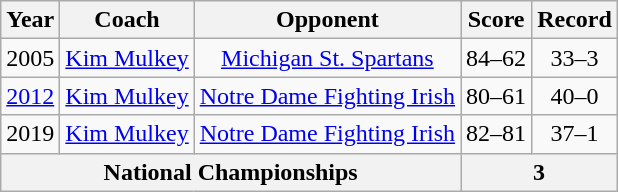<table class="wikitable">
<tr>
<th bgcolor="#004834">Year</th>
<th bgcolor="#004834">Coach</th>
<th bgcolor="#004834">Opponent</th>
<th bgcolor="#004834">Score</th>
<th bgcolor="#004834">Record</th>
</tr>
<tr align="center">
<td>2005</td>
<td><a href='#'>Kim Mulkey</a></td>
<td><a href='#'>Michigan St. Spartans</a></td>
<td>84–62</td>
<td>33–3</td>
</tr>
<tr align="center">
<td><a href='#'>2012</a></td>
<td><a href='#'>Kim Mulkey</a></td>
<td><a href='#'>Notre Dame Fighting Irish</a></td>
<td>80–61</td>
<td>40–0</td>
</tr>
<tr align="center">
<td>2019</td>
<td><a href='#'>Kim Mulkey</a></td>
<td><a href='#'>Notre Dame Fighting Irish</a></td>
<td>82–81</td>
<td>37–1</td>
</tr>
<tr>
<th colspan=3>National Championships</th>
<th colspan=2>3</th>
</tr>
</table>
